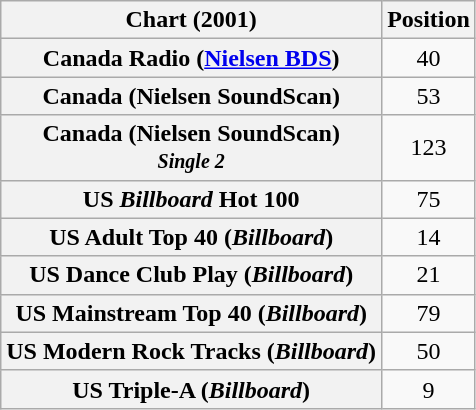<table class="wikitable sortable plainrowheaders" style="text-align:center">
<tr>
<th scope="col">Chart (2001)</th>
<th scope="col">Position</th>
</tr>
<tr>
<th scope="row">Canada Radio (<a href='#'>Nielsen BDS</a>)</th>
<td>40</td>
</tr>
<tr>
<th scope="row">Canada (Nielsen SoundScan)</th>
<td>53</td>
</tr>
<tr>
<th scope="row">Canada (Nielsen SoundScan)<br><small><em>Single 2</em></small></th>
<td>123</td>
</tr>
<tr>
<th scope="row">US <em>Billboard</em> Hot 100</th>
<td>75</td>
</tr>
<tr>
<th scope="row">US Adult Top 40 (<em>Billboard</em>)</th>
<td>14</td>
</tr>
<tr>
<th scope="row">US Dance Club Play (<em>Billboard</em>)</th>
<td>21</td>
</tr>
<tr>
<th scope="row">US Mainstream Top 40 (<em>Billboard</em>)</th>
<td>79</td>
</tr>
<tr>
<th scope="row">US Modern Rock Tracks (<em>Billboard</em>)</th>
<td>50</td>
</tr>
<tr>
<th scope="row">US Triple-A (<em>Billboard</em>)</th>
<td>9</td>
</tr>
</table>
